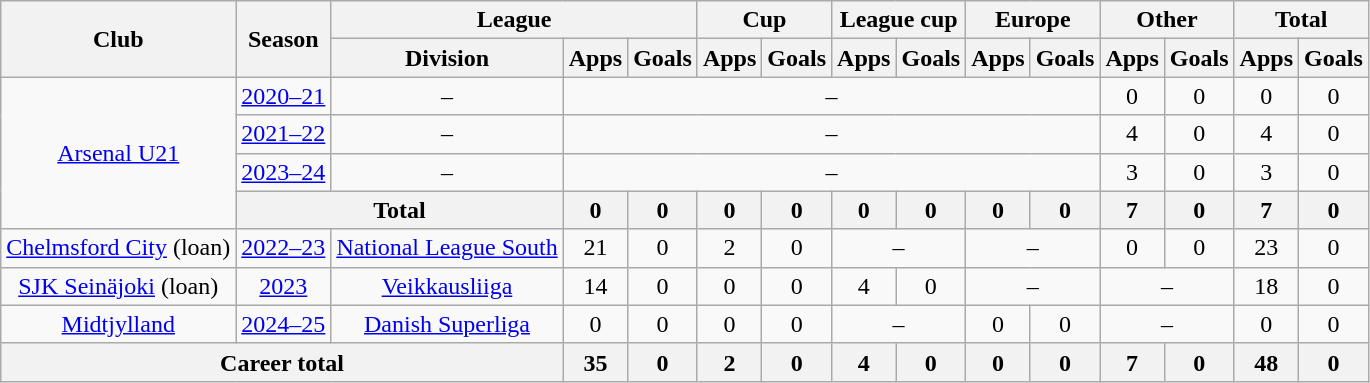<table class="wikitable" style="text-align:center">
<tr>
<th rowspan="2">Club</th>
<th rowspan="2">Season</th>
<th colspan="3">League</th>
<th colspan="2">Cup</th>
<th colspan="2">League cup</th>
<th colspan="2">Europe</th>
<th colspan="2">Other</th>
<th colspan="2">Total</th>
</tr>
<tr>
<th>Division</th>
<th>Apps</th>
<th>Goals</th>
<th>Apps</th>
<th>Goals</th>
<th>Apps</th>
<th>Goals</th>
<th>Apps</th>
<th>Goals</th>
<th>Apps</th>
<th>Goals</th>
<th>Apps</th>
<th>Goals</th>
</tr>
<tr>
<td rowspan=4><a href='#'>Arsenal U21</a></td>
<td><a href='#'>2020–21</a></td>
<td>–</td>
<td colspan=8>–</td>
<td>0</td>
<td>0</td>
<td>0</td>
<td>0</td>
</tr>
<tr>
<td><a href='#'>2021–22</a></td>
<td>–</td>
<td colspan=8>–</td>
<td>4</td>
<td>0</td>
<td>4</td>
<td>0</td>
</tr>
<tr>
<td><a href='#'>2023–24</a></td>
<td>–</td>
<td colspan=8>–</td>
<td>3</td>
<td>0</td>
<td>3</td>
<td>0</td>
</tr>
<tr>
<th colspan=2>Total</th>
<th>0</th>
<th>0</th>
<th>0</th>
<th>0</th>
<th>0</th>
<th>0</th>
<th>0</th>
<th>0</th>
<th>7</th>
<th>0</th>
<th>7</th>
<th>0</th>
</tr>
<tr>
<td><a href='#'>Chelmsford City</a> (loan)</td>
<td><a href='#'>2022–23</a></td>
<td><a href='#'>National League South</a></td>
<td>21</td>
<td>0</td>
<td>2</td>
<td>0</td>
<td colspan=2>–</td>
<td colspan=2>–</td>
<td>0</td>
<td>0</td>
<td>23</td>
<td>0</td>
</tr>
<tr>
<td><a href='#'>SJK Seinäjoki</a> (loan)</td>
<td><a href='#'>2023</a></td>
<td><a href='#'>Veikkausliiga</a></td>
<td>14</td>
<td>0</td>
<td>0</td>
<td>0</td>
<td>4</td>
<td>0</td>
<td colspan=2>–</td>
<td colspan=2>–</td>
<td>18</td>
<td>0</td>
</tr>
<tr>
<td><a href='#'>Midtjylland</a></td>
<td><a href='#'>2024–25</a></td>
<td><a href='#'>Danish Superliga</a></td>
<td>0</td>
<td>0</td>
<td>0</td>
<td>0</td>
<td colspan=2>–</td>
<td>0</td>
<td>0</td>
<td colspan=2>–</td>
<td>0</td>
<td>0</td>
</tr>
<tr>
<th colspan="3">Career total</th>
<th>35</th>
<th>0</th>
<th>2</th>
<th>0</th>
<th>4</th>
<th>0</th>
<th>0</th>
<th>0</th>
<th>7</th>
<th>0</th>
<th>48</th>
<th>0</th>
</tr>
</table>
